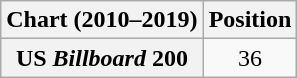<table class="wikitable plainrowheaders" style="text-align:center">
<tr>
<th scope="col">Chart (2010–2019)</th>
<th scope="col">Position</th>
</tr>
<tr>
<th scope="row">US <em>Billboard</em> 200</th>
<td>36</td>
</tr>
</table>
